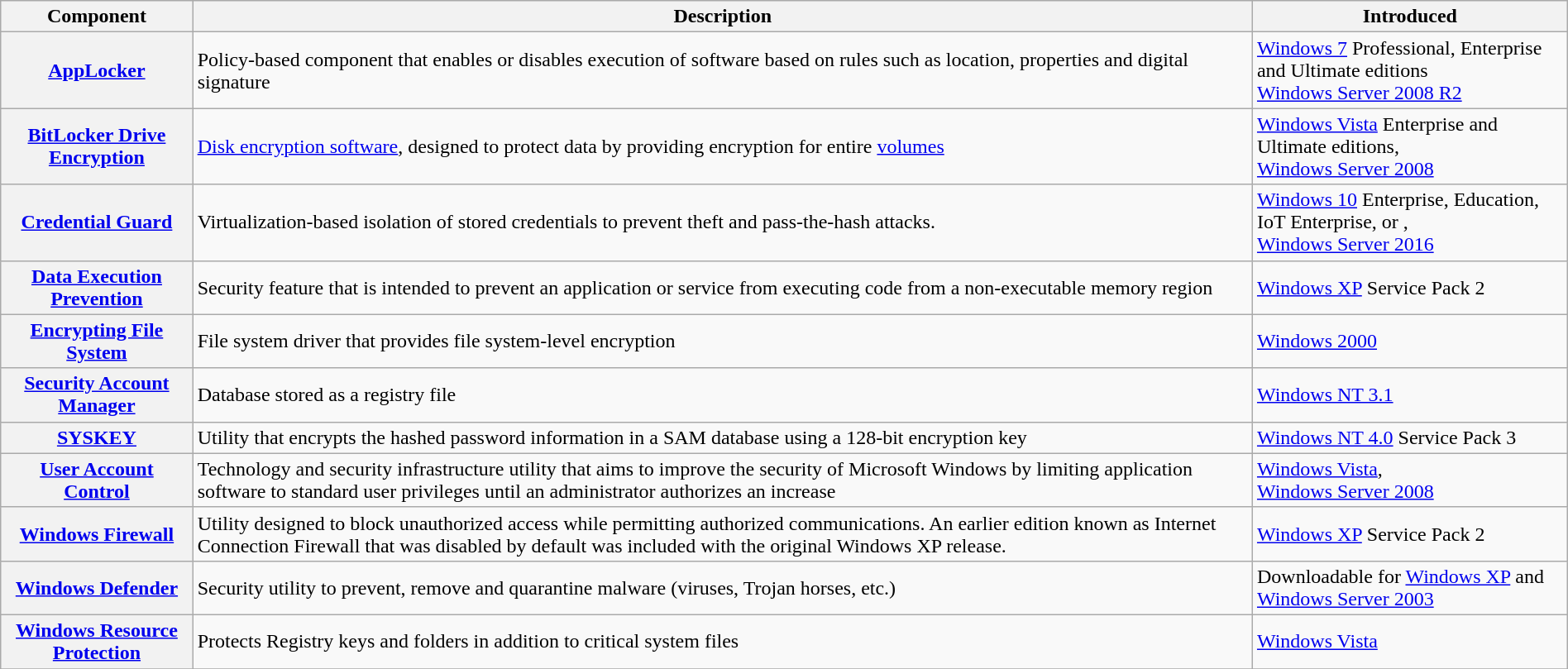<table class="wikitable" width=100%>
<tr>
<th scope="row">Component</th>
<th scope="row">Description</th>
<th scope="row">Introduced</th>
</tr>
<tr>
<th scope="row"><a href='#'>AppLocker</a></th>
<td>Policy-based component that enables or disables execution of software based on rules such as location, properties and digital signature</td>
<td><a href='#'>Windows 7</a> Professional, Enterprise and Ultimate editions<br><a href='#'>Windows Server 2008 R2</a></td>
</tr>
<tr>
<th scope="row"><a href='#'>BitLocker Drive Encryption</a></th>
<td><a href='#'>Disk encryption software</a>, designed to protect data by providing encryption for entire <a href='#'>volumes</a></td>
<td><a href='#'>Windows Vista</a> Enterprise and Ultimate editions,<br><a href='#'>Windows Server 2008</a></td>
</tr>
<tr>
<th scope="row"><a href='#'>Credential Guard</a></th>
<td>Virtualization-based isolation of stored credentials to prevent theft and pass-the-hash attacks.</td>
<td><a href='#'>Windows 10</a> Enterprise, Education, IoT Enterprise, or ,<br><a href='#'>Windows Server 2016</a></td>
</tr>
<tr>
<th scope="row"><a href='#'>Data Execution Prevention</a></th>
<td>Security feature that is intended to prevent an application or service from executing code from a non-executable memory region</td>
<td><a href='#'>Windows XP</a> Service Pack 2</td>
</tr>
<tr>
<th scope="row"><a href='#'>Encrypting File System</a></th>
<td>File system driver that provides file system-level encryption</td>
<td><a href='#'>Windows 2000</a></td>
</tr>
<tr>
<th scope="row"><a href='#'>Security Account Manager</a></th>
<td>Database stored as a registry file</td>
<td><a href='#'>Windows NT 3.1</a></td>
</tr>
<tr>
<th scope="row"><a href='#'>SYSKEY</a></th>
<td>Utility that encrypts the hashed password information in a SAM database using a 128-bit encryption key</td>
<td><a href='#'>Windows NT 4.0</a> Service Pack 3</td>
</tr>
<tr>
<th scope="row"><a href='#'>User Account Control</a></th>
<td>Technology and security infrastructure utility that aims to improve the security of Microsoft Windows by limiting application software to standard user privileges until an administrator authorizes an increase</td>
<td><a href='#'>Windows Vista</a>,<br><a href='#'>Windows Server 2008</a></td>
</tr>
<tr>
<th scope="row"><a href='#'>Windows Firewall</a></th>
<td>Utility designed to block unauthorized access while permitting authorized communications. An earlier edition known as Internet Connection Firewall that was disabled by default was included with the original Windows XP release.</td>
<td><a href='#'>Windows XP</a> Service Pack 2</td>
</tr>
<tr>
<th scope="row"><a href='#'>Windows Defender</a></th>
<td>Security utility to prevent, remove and quarantine malware (viruses, Trojan horses, etc.)</td>
<td>Downloadable for <a href='#'>Windows XP</a> and <a href='#'>Windows Server 2003</a></td>
</tr>
<tr>
<th scope="row"><a href='#'>Windows Resource Protection</a></th>
<td>Protects Registry keys and folders in addition to critical system files</td>
<td><a href='#'>Windows Vista</a></td>
</tr>
<tr>
</tr>
</table>
